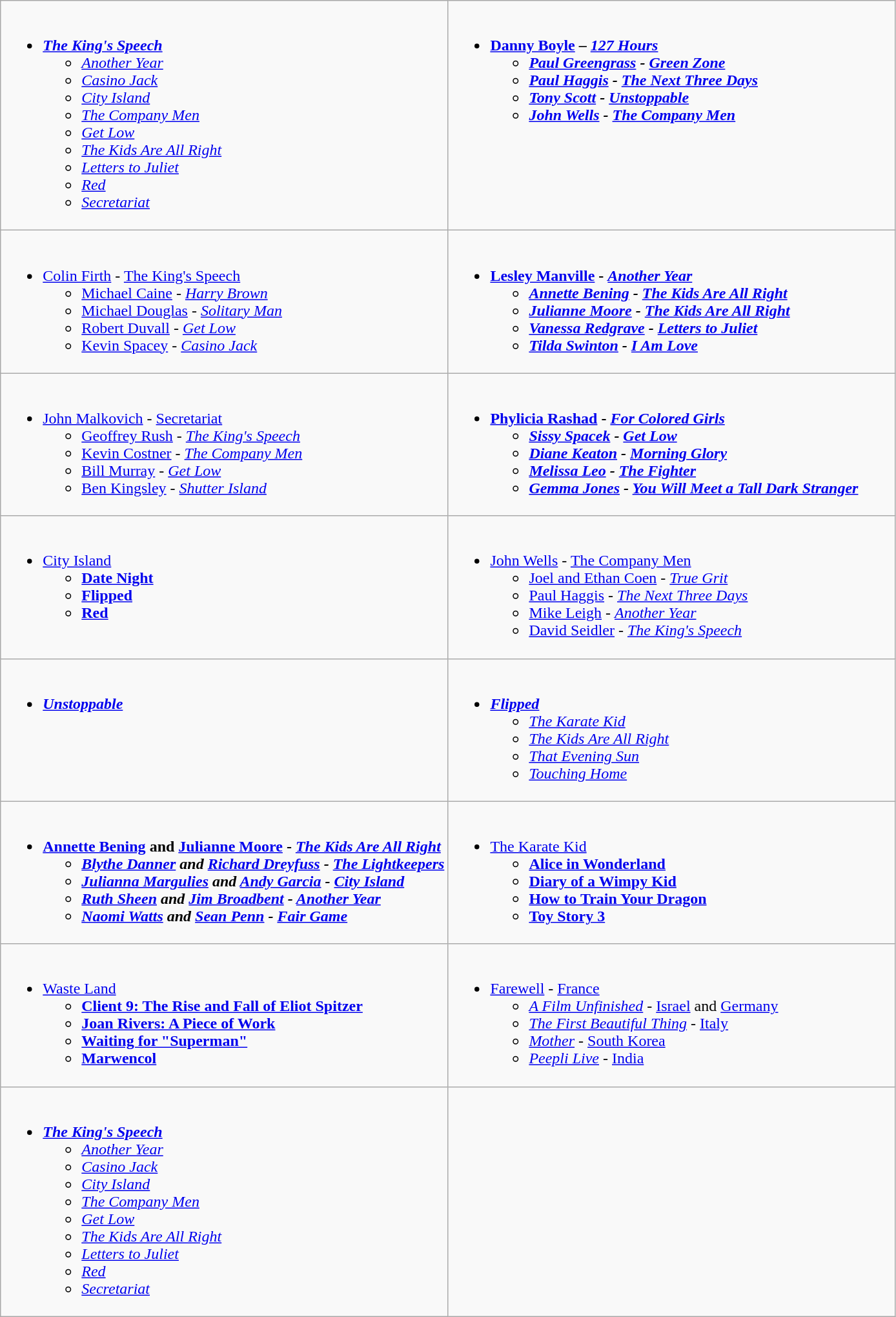<table class=wikitable>
<tr>
<td style="vertical-align:top; width:50%;"><br><ul><li><strong><em><a href='#'>The King's Speech</a></em></strong><ul><li><em><a href='#'>Another Year</a></em></li><li><em><a href='#'>Casino Jack</a></em></li><li><em><a href='#'>City Island</a></em></li><li><em><a href='#'>The Company Men</a></em></li><li><em><a href='#'>Get Low</a></em></li><li><em><a href='#'>The Kids Are All Right</a></em></li><li><em><a href='#'>Letters to Juliet</a></em></li><li><em><a href='#'>Red</a></em></li><li><em><a href='#'>Secretariat</a></em></li></ul></li></ul></td>
<td style="vertical-align:top; width:50%;"><br><ul><li><strong><a href='#'>Danny Boyle</a> – <em><a href='#'>127 Hours</a><strong><em><ul><li><a href='#'>Paul Greengrass</a> - </em><a href='#'>Green Zone</a><em></li><li><a href='#'>Paul Haggis</a> - </em><a href='#'>The Next Three Days</a><em></li><li><a href='#'>Tony Scott</a> - </em><a href='#'>Unstoppable</a><em></li><li><a href='#'>John Wells</a> - </em><a href='#'>The Company Men</a><em></li></ul></li></ul></td>
</tr>
<tr>
<td style="vertical-align:top; width:50%;"><br><ul><li></strong><a href='#'>Colin Firth</a> - </em><a href='#'>The King's Speech</a></em></strong><ul><li><a href='#'>Michael Caine</a> - <em><a href='#'>Harry Brown</a></em></li><li><a href='#'>Michael Douglas</a> - <em><a href='#'>Solitary Man</a></em></li><li><a href='#'>Robert Duvall</a> - <em><a href='#'>Get Low</a></em></li><li><a href='#'>Kevin Spacey</a> - <em><a href='#'>Casino Jack</a></em></li></ul></li></ul></td>
<td style="vertical-align:top; width:50%;"><br><ul><li><strong><a href='#'>Lesley Manville</a> - <em><a href='#'>Another Year</a><strong><em><ul><li><a href='#'>Annette Bening</a> - </em><a href='#'>The Kids Are All Right</a><em></li><li><a href='#'>Julianne Moore</a> - </em><a href='#'>The Kids Are All Right</a><em></li><li><a href='#'>Vanessa Redgrave</a> - </em><a href='#'>Letters to Juliet</a><em></li><li><a href='#'>Tilda Swinton</a> - </em><a href='#'>I Am Love</a><em></li></ul></li></ul></td>
</tr>
<tr>
<td style="vertical-align:top; width:50%;"><br><ul><li></strong><a href='#'>John Malkovich</a> - </em><a href='#'>Secretariat</a></em></strong><ul><li><a href='#'>Geoffrey Rush</a> - <em><a href='#'>The King's Speech</a></em></li><li><a href='#'>Kevin Costner</a> - <em><a href='#'>The Company Men</a></em></li><li><a href='#'>Bill Murray</a> - <em><a href='#'>Get Low</a></em></li><li><a href='#'>Ben Kingsley</a> - <em><a href='#'>Shutter Island</a></em></li></ul></li></ul></td>
<td style="vertical-align:top; width:50%;"><br><ul><li><strong><a href='#'>Phylicia Rashad</a> - <em><a href='#'>For Colored Girls</a><strong><em><ul><li><a href='#'>Sissy Spacek</a> - </em><a href='#'>Get Low</a><em></li><li><a href='#'>Diane Keaton</a> - </em><a href='#'>Morning Glory</a><em></li><li><a href='#'>Melissa Leo</a> - </em><a href='#'>The Fighter</a><em></li><li><a href='#'>Gemma Jones</a> - </em><a href='#'>You Will Meet a Tall Dark Stranger</a><em></li></ul></li></ul></td>
</tr>
<tr>
<td style="vertical-align:top; width:50%;"><br><ul><li></em></strong><a href='#'>City Island</a><strong><em><ul><li></em><a href='#'>Date Night</a><em></li><li></em><a href='#'>Flipped</a><em></li><li></em><a href='#'>Red</a><em></li></ul></li></ul></td>
<td style="vertical-align:top; width:50%;"><br><ul><li></strong><a href='#'>John Wells</a> - </em><a href='#'>The Company Men</a></em></strong><ul><li><a href='#'>Joel and Ethan Coen</a> - <em><a href='#'>True Grit</a></em></li><li><a href='#'>Paul Haggis</a> - <em><a href='#'>The Next Three Days</a></em></li><li><a href='#'>Mike Leigh</a> - <em><a href='#'>Another Year</a></em></li><li><a href='#'>David Seidler</a> - <em><a href='#'>The King's Speech</a></em></li></ul></li></ul></td>
</tr>
<tr>
<td style="vertical-align:top; width:50%;"><br><ul><li><strong><em><a href='#'>Unstoppable</a></em></strong></li></ul></td>
<td style="vertical-align:top; width:50%;"><br><ul><li><strong><em><a href='#'>Flipped</a></em></strong><ul><li><em><a href='#'>The Karate Kid</a></em></li><li><em><a href='#'>The Kids Are All Right</a></em></li><li><em><a href='#'>That Evening Sun</a></em></li><li><em><a href='#'>Touching Home</a></em></li></ul></li></ul></td>
</tr>
<tr>
<td style="vertical-align:top; width:50%;"><br><ul><li><strong><a href='#'>Annette Bening</a> and <a href='#'>Julianne Moore</a> - <em><a href='#'>The Kids Are All Right</a><strong><em><ul><li><a href='#'>Blythe Danner</a> and <a href='#'>Richard Dreyfuss</a> - </em><a href='#'>The Lightkeepers</a><em></li><li><a href='#'>Julianna Margulies</a> and <a href='#'>Andy Garcia</a> - </em><a href='#'>City Island</a><em></li><li><a href='#'>Ruth Sheen</a> and <a href='#'>Jim Broadbent</a> - </em><a href='#'>Another Year</a><em></li><li><a href='#'>Naomi Watts</a> and <a href='#'>Sean Penn</a> - </em><a href='#'>Fair Game</a><em></li></ul></li></ul></td>
<td style="vertical-align:top; width:50%;"><br><ul><li></em></strong><a href='#'>The Karate Kid</a><strong><em><ul><li></em><a href='#'>Alice in Wonderland</a><em></li><li></em><a href='#'>Diary of a Wimpy Kid</a><em></li><li></em><a href='#'>How to Train Your Dragon</a><em></li><li></em><a href='#'>Toy Story 3</a><em></li></ul></li></ul></td>
</tr>
<tr>
<td style="vertical-align:top; width:50%;"><br><ul><li></em></strong><a href='#'>Waste Land</a><strong><em><ul><li></em><a href='#'>Client 9: The Rise and Fall of Eliot Spitzer</a><em></li><li></em><a href='#'>Joan Rivers: A Piece of Work</a><em></li><li></em><a href='#'>Waiting for "Superman"</a><em></li><li></em><a href='#'>Marwencol</a><em></li></ul></li></ul></td>
<td style="vertical-align:top; width:50%;"><br><ul><li></em></strong><a href='#'>Farewell</a></em> - <a href='#'>France</a></strong><ul><li><em><a href='#'>A Film Unfinished</a></em> - <a href='#'>Israel</a> and <a href='#'>Germany</a></li><li><em><a href='#'>The First Beautiful Thing</a></em> - <a href='#'>Italy</a></li><li><em><a href='#'>Mother</a></em> - <a href='#'>South Korea</a></li><li><em><a href='#'>Peepli Live</a></em> - <a href='#'>India</a></li></ul></li></ul></td>
</tr>
<tr>
<td style="vertical-align:top; width:50%;"><br><ul><li><strong><em><a href='#'>The King's Speech</a></em></strong><ul><li><em><a href='#'>Another Year</a></em></li><li><em><a href='#'>Casino Jack</a></em></li><li><em><a href='#'>City Island</a></em></li><li><em><a href='#'>The Company Men</a></em></li><li><em><a href='#'>Get Low</a></em></li><li><em><a href='#'>The Kids Are All Right</a></em></li><li><em><a href='#'>Letters to Juliet</a></em></li><li><em><a href='#'>Red</a></em></li><li><em><a href='#'>Secretariat</a></em></li></ul></li></ul></td>
</tr>
</table>
